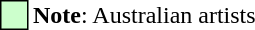<table>
<tr>
<td style="width: 15px; height: 15px; color: black; background: #ccffcc; border: 1px solid #000000;"></td>
<td><strong>Note</strong>: Australian artists</td>
</tr>
</table>
